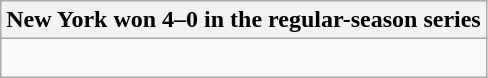<table class="wikitable collapsible collapsed">
<tr>
<th>New York won 4–0 in the regular-season series</th>
</tr>
<tr>
<td><br>


</td>
</tr>
</table>
